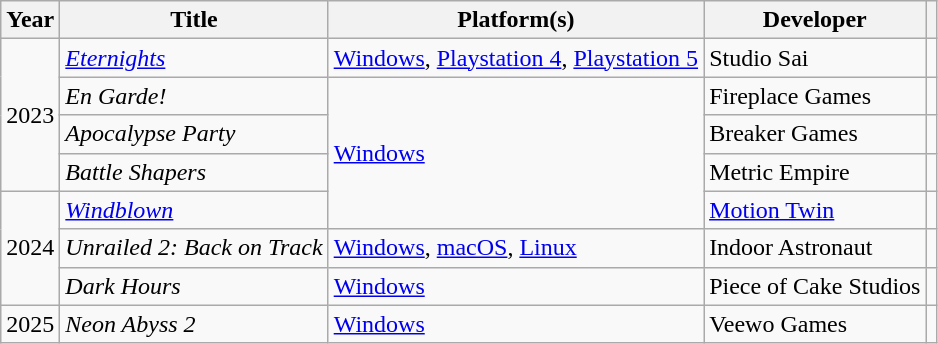<table class="wikitable">
<tr>
<th>Year</th>
<th>Title</th>
<th>Platform(s)</th>
<th>Developer</th>
<th></th>
</tr>
<tr>
<td rowspan="4">2023</td>
<td><em><a href='#'>Eternights</a></em></td>
<td><a href='#'>Windows</a>, <a href='#'>Playstation 4</a>, <a href='#'>Playstation 5</a></td>
<td>Studio Sai</td>
<td></td>
</tr>
<tr>
<td><em>En Garde!</em></td>
<td rowspan="4"><a href='#'>Windows</a></td>
<td>Fireplace Games</td>
<td></td>
</tr>
<tr>
<td><em>Apocalypse Party</em></td>
<td>Breaker Games</td>
<td></td>
</tr>
<tr>
<td><em>Battle Shapers</em></td>
<td>Metric Empire</td>
<td></td>
</tr>
<tr>
<td rowspan="3">2024</td>
<td><em><a href='#'>Windblown</a></em></td>
<td><a href='#'>Motion Twin</a></td>
<td></td>
</tr>
<tr>
<td><em>Unrailed 2: Back on Track</em></td>
<td><a href='#'>Windows</a>, <a href='#'>macOS</a>, <a href='#'>Linux</a></td>
<td>Indoor Astronaut</td>
<td></td>
</tr>
<tr>
<td><em>Dark Hours</em></td>
<td><a href='#'>Windows</a></td>
<td>Piece of Cake Studios</td>
<td></td>
</tr>
<tr>
<td rowspan="1">2025</td>
<td><em>Neon Abyss 2</em></td>
<td><a href='#'>Windows</a></td>
<td>Veewo Games</td>
<td></td>
</tr>
</table>
